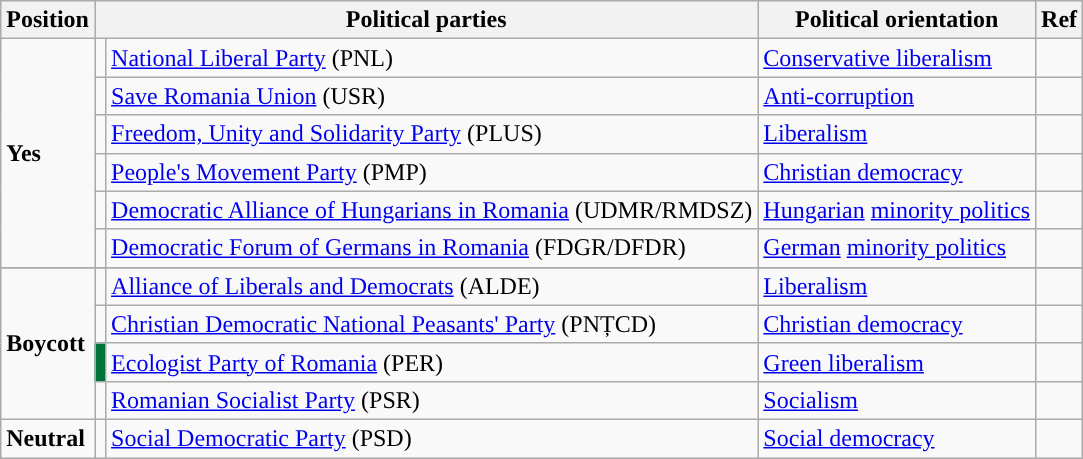<table class="wikitable sortable">
<tr>
<th>Position</th>
<th colspan="2">Political parties</th>
<th>Political orientation</th>
<th>Ref</th>
</tr>
<tr>
<td rowspan="6"> <strong>Yes</strong></td>
<td style="background-color:"></td>
<td><a href='#'>National Liberal Party</a> (PNL)</td>
<td><a href='#'>Conservative liberalism</a></td>
<td></td>
</tr>
<tr>
<td style="background-color:"></td>
<td><a href='#'>Save Romania Union</a> (USR)</td>
<td><a href='#'>Anti-corruption</a></td>
<td></td>
</tr>
<tr>
<td style="background-color:"></td>
<td><a href='#'>Freedom, Unity and Solidarity Party</a> (PLUS)</td>
<td><a href='#'>Liberalism</a></td>
<td></td>
</tr>
<tr>
<td style="background-color:"></td>
<td><a href='#'>People's Movement Party</a> (PMP)</td>
<td><a href='#'>Christian democracy</a></td>
<td></td>
</tr>
<tr>
<td style="background-color:"></td>
<td><a href='#'>Democratic Alliance of Hungarians in Romania</a> (UDMR/RMDSZ)</td>
<td><a href='#'>Hungarian</a> <a href='#'>minority politics</a></td>
<td></td>
</tr>
<tr>
<td style="background-color:"></td>
<td><a href='#'>Democratic Forum of Germans in Romania</a> (FDGR/DFDR)</td>
<td><a href='#'>German</a> <a href='#'>minority politics</a></td>
<td></td>
</tr>
<tr>
</tr>
<tr>
<td rowspan="4"> <strong>Boycott</strong></td>
<td style="background-color:"></td>
<td><a href='#'>Alliance of Liberals and Democrats</a> (ALDE)</td>
<td><a href='#'>Liberalism</a></td>
<td></td>
</tr>
<tr>
<td></td>
<td><a href='#'>Christian Democratic National Peasants' Party</a> (PNȚCD)</td>
<td><a href='#'>Christian democracy</a></td>
<td></td>
</tr>
<tr>
<td style="background-color:#00733C"></td>
<td><a href='#'>Ecologist Party of Romania</a> (PER)</td>
<td><a href='#'>Green liberalism</a></td>
<td></td>
</tr>
<tr>
<td style="background-color:"></td>
<td><a href='#'>Romanian Socialist Party</a> (PSR)</td>
<td><a href='#'>Socialism</a></td>
<td></td>
</tr>
<tr>
<td rowspan="4"> <strong>Neutral</strong></td>
<td style="background-color:"></td>
<td><a href='#'>Social Democratic Party</a> (PSD)</td>
<td><a href='#'>Social democracy</a></td>
<td></td>
</tr>
</table>
